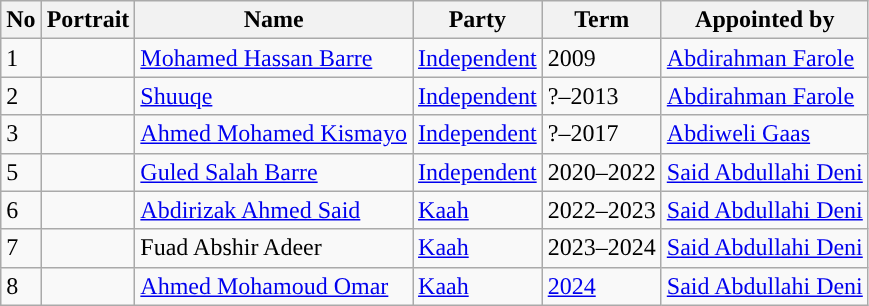<table class="wikitable">
<tr>
<th>No</th>
<th>Portrait</th>
<th>Name</th>
<th>Party</th>
<th>Term</th>
<th>Appointed by</th>
</tr>
<tr>
<td bgcolor=>1</td>
<td></td>
<td><a href='#'>Mohamed Hassan Barre</a></td>
<td><a href='#'>Independent</a></td>
<td>2009</td>
<td><a href='#'>Abdirahman Farole</a></td>
</tr>
<tr>
<td>2</td>
<td></td>
<td><a href='#'>Shuuqe</a></td>
<td><a href='#'>Independent</a></td>
<td>?–2013</td>
<td><a href='#'>Abdirahman Farole</a></td>
</tr>
<tr>
<td>3</td>
<td></td>
<td><a href='#'>Ahmed Mohamed Kismayo</a></td>
<td><a href='#'>Independent</a></td>
<td>?–2017</td>
<td><a href='#'>Abdiweli Gaas</a></td>
</tr>
<tr>
<td>5</td>
<td></td>
<td><a href='#'>Guled Salah Barre</a></td>
<td><a href='#'>Independent</a></td>
<td>2020–2022</td>
<td><a href='#'>Said Abdullahi Deni</a></td>
</tr>
<tr>
<td>6</td>
<td></td>
<td><a href='#'>Abdirizak Ahmed Said</a></td>
<td><a href='#'>Kaah</a></td>
<td>2022–2023</td>
<td><a href='#'>Said Abdullahi Deni</a></td>
</tr>
<tr>
<td>7</td>
<td></td>
<td>Fuad Abshir Adeer</td>
<td><a href='#'>Kaah</a></td>
<td>2023–2024</td>
<td><a href='#'>Said Abdullahi Deni</a></td>
</tr>
<tr>
<td>8</td>
<td></td>
<td><a href='#'>Ahmed Mohamoud Omar</a></td>
<td><a href='#'>Kaah</a></td>
<td><a href='#'>2024</a></td>
<td><a href='#'>Said Abdullahi Deni</a></td>
</tr>
</table>
